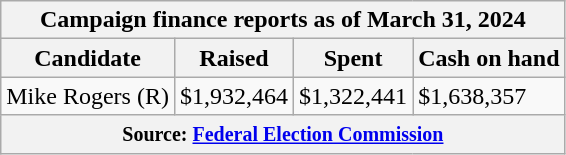<table class="wikitable sortable">
<tr>
<th colspan=4>Campaign finance reports as of March 31, 2024</th>
</tr>
<tr style="text-align:center;">
<th>Candidate</th>
<th>Raised</th>
<th>Spent</th>
<th>Cash on hand</th>
</tr>
<tr>
<td>Mike Rogers (R)</td>
<td>$1,932,464</td>
<td>$1,322,441</td>
<td>$1,638,357</td>
</tr>
<tr>
<th colspan="4"><small>Source: <a href='#'>Federal Election Commission</a></small></th>
</tr>
</table>
